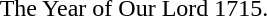<table align="center">
<tr>
<td><br></td>
<td><br>The Year of Our Lord 1715.</td>
</tr>
</table>
